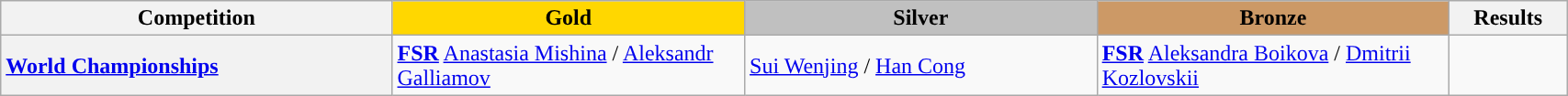<table class="wikitable unsortable" style="text-align:left; width:90%;">
<tr>
<th scope="col" style="text-align:center; width:25%;">Competition</th>
<td scope="col" style="text-align:center; width:22.5%; background:gold"><strong>Gold</strong></td>
<td scope="col" style="text-align:center; width:22.5%; background:silver"><strong>Silver</strong></td>
<td scope="col" style="text-align:center; width:22.5%; background:#c96"><strong>Bronze</strong></td>
<th scope="col" style="text-align:center; width:7.5%;">Results</th>
</tr>
<tr>
<th scope="row" style="text-align:left"> <a href='#'>World Championships</a></th>
<td><strong><a href='#'>FSR</a></strong> <a href='#'>Anastasia Mishina</a> / <a href='#'>Aleksandr Galliamov</a></td>
<td> <a href='#'>Sui Wenjing</a> / <a href='#'>Han Cong</a></td>
<td><strong><a href='#'>FSR</a></strong> <a href='#'>Aleksandra Boikova</a> / <a href='#'>Dmitrii Kozlovskii</a></td>
<td></td>
</tr>
</table>
